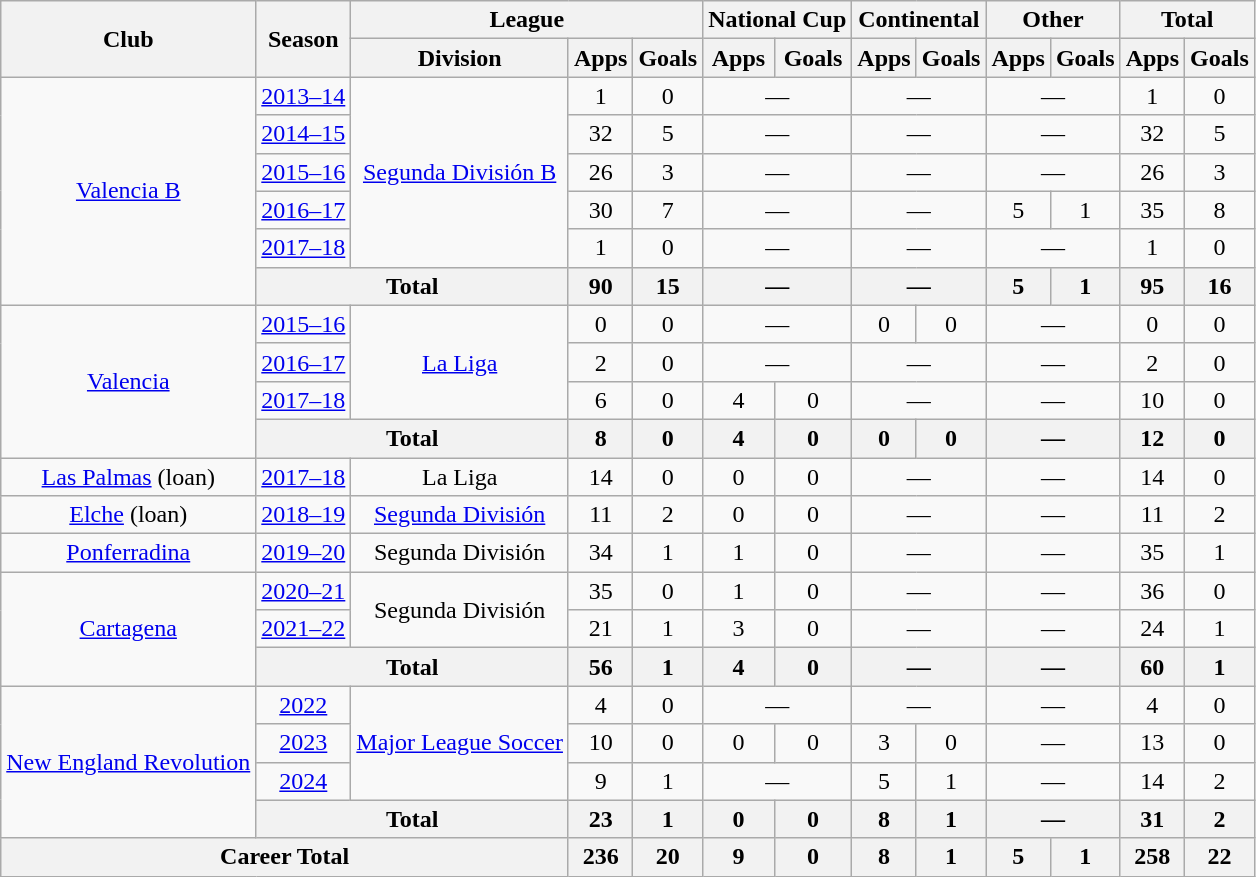<table class="wikitable" border="1" style="text-align: center;">
<tr>
<th rowspan="2">Club</th>
<th rowspan="2">Season</th>
<th colspan="3">League</th>
<th colspan="2">National Cup</th>
<th colspan="2">Continental</th>
<th colspan="2">Other</th>
<th colspan="2">Total</th>
</tr>
<tr>
<th>Division</th>
<th>Apps</th>
<th>Goals</th>
<th>Apps</th>
<th>Goals</th>
<th>Apps</th>
<th>Goals</th>
<th>Apps</th>
<th>Goals</th>
<th>Apps</th>
<th>Goals</th>
</tr>
<tr>
<td rowspan="6"><a href='#'>Valencia B</a></td>
<td><a href='#'>2013–14</a></td>
<td rowspan="5"><a href='#'>Segunda División B</a></td>
<td>1</td>
<td>0</td>
<td colspan="2">—</td>
<td colspan="2">—</td>
<td colspan="2">—</td>
<td>1</td>
<td>0</td>
</tr>
<tr>
<td><a href='#'>2014–15</a></td>
<td>32</td>
<td>5</td>
<td colspan="2">—</td>
<td colspan="2">—</td>
<td colspan="2">—</td>
<td>32</td>
<td>5</td>
</tr>
<tr>
<td><a href='#'>2015–16</a></td>
<td>26</td>
<td>3</td>
<td colspan="2">—</td>
<td colspan="2">—</td>
<td colspan="2">—</td>
<td>26</td>
<td>3</td>
</tr>
<tr>
<td><a href='#'>2016–17</a></td>
<td>30</td>
<td>7</td>
<td colspan="2">—</td>
<td colspan="2">—</td>
<td>5</td>
<td>1</td>
<td>35</td>
<td>8</td>
</tr>
<tr>
<td><a href='#'>2017–18</a></td>
<td>1</td>
<td>0</td>
<td colspan="2">—</td>
<td colspan="2">—</td>
<td colspan="2">—</td>
<td>1</td>
<td>0</td>
</tr>
<tr>
<th colspan="2">Total</th>
<th>90</th>
<th>15</th>
<th colspan="2">—</th>
<th colspan="2">—</th>
<th>5</th>
<th>1</th>
<th>95</th>
<th>16</th>
</tr>
<tr>
<td rowspan="4"><a href='#'>Valencia</a></td>
<td><a href='#'>2015–16</a></td>
<td rowspan="3"><a href='#'>La Liga</a></td>
<td>0</td>
<td>0</td>
<td colspan="2">—</td>
<td>0</td>
<td>0</td>
<td colspan="2">—</td>
<td>0</td>
<td>0</td>
</tr>
<tr>
<td><a href='#'>2016–17</a></td>
<td>2</td>
<td>0</td>
<td colspan="2">—</td>
<td colspan="2">—</td>
<td colspan="2">—</td>
<td>2</td>
<td>0</td>
</tr>
<tr>
<td><a href='#'>2017–18</a></td>
<td>6</td>
<td>0</td>
<td>4</td>
<td>0</td>
<td colspan="2">—</td>
<td colspan="2">—</td>
<td>10</td>
<td>0</td>
</tr>
<tr>
<th colspan="2">Total</th>
<th>8</th>
<th>0</th>
<th>4</th>
<th>0</th>
<th>0</th>
<th>0</th>
<th colspan="2">—</th>
<th>12</th>
<th>0</th>
</tr>
<tr>
<td><a href='#'>Las Palmas</a> (loan)</td>
<td><a href='#'>2017–18</a></td>
<td>La Liga</td>
<td>14</td>
<td>0</td>
<td>0</td>
<td>0</td>
<td colspan="2">—</td>
<td colspan="2">—</td>
<td>14</td>
<td>0</td>
</tr>
<tr>
<td><a href='#'>Elche</a> (loan)</td>
<td><a href='#'>2018–19</a></td>
<td><a href='#'>Segunda División</a></td>
<td>11</td>
<td>2</td>
<td>0</td>
<td>0</td>
<td colspan="2">—</td>
<td colspan="2">—</td>
<td>11</td>
<td>2</td>
</tr>
<tr>
<td><a href='#'>Ponferradina</a></td>
<td><a href='#'>2019–20</a></td>
<td>Segunda División</td>
<td>34</td>
<td>1</td>
<td>1</td>
<td>0</td>
<td colspan="2">—</td>
<td colspan="2">—</td>
<td>35</td>
<td>1</td>
</tr>
<tr>
<td rowspan="3"><a href='#'>Cartagena</a></td>
<td><a href='#'>2020–21</a></td>
<td rowspan="2">Segunda División</td>
<td>35</td>
<td>0</td>
<td>1</td>
<td>0</td>
<td colspan="2">—</td>
<td colspan="2">—</td>
<td>36</td>
<td>0</td>
</tr>
<tr>
<td><a href='#'>2021–22</a></td>
<td>21</td>
<td>1</td>
<td>3</td>
<td>0</td>
<td colspan="2">—</td>
<td colspan="2">—</td>
<td>24</td>
<td>1</td>
</tr>
<tr>
<th colspan="2">Total</th>
<th>56</th>
<th>1</th>
<th>4</th>
<th>0</th>
<th colspan="2">—</th>
<th colspan="2">—</th>
<th>60</th>
<th>1</th>
</tr>
<tr>
<td rowspan="4"><a href='#'>New England Revolution</a></td>
<td><a href='#'>2022</a></td>
<td rowspan="3"><a href='#'>Major League Soccer</a></td>
<td>4</td>
<td>0</td>
<td colspan="2">—</td>
<td colspan="2">—</td>
<td colspan="2">—</td>
<td>4</td>
<td>0</td>
</tr>
<tr>
<td><a href='#'>2023</a></td>
<td>10</td>
<td>0</td>
<td>0</td>
<td>0</td>
<td>3</td>
<td>0</td>
<td colspan="2">—</td>
<td>13</td>
<td>0</td>
</tr>
<tr>
<td><a href='#'>2024</a></td>
<td>9</td>
<td>1</td>
<td colspan="2">—</td>
<td>5</td>
<td>1</td>
<td colspan="2">—</td>
<td>14</td>
<td>2</td>
</tr>
<tr>
<th colspan="2">Total</th>
<th>23</th>
<th>1</th>
<th>0</th>
<th>0</th>
<th>8</th>
<th>1</th>
<th colspan="2">—</th>
<th>31</th>
<th>2</th>
</tr>
<tr>
<th colspan="3">Career Total</th>
<th>236</th>
<th>20</th>
<th>9</th>
<th>0</th>
<th>8</th>
<th>1</th>
<th>5</th>
<th>1</th>
<th>258</th>
<th>22</th>
</tr>
</table>
